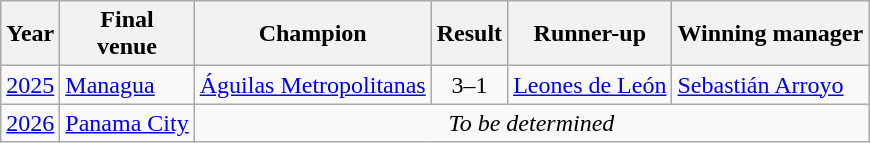<table class="wikitable sortable">
<tr>
<th>Year</th>
<th>Final<br>venue</th>
<th>Champion</th>
<th>Result</th>
<th>Runner-up</th>
<th>Winning manager</th>
</tr>
<tr>
<td><a href='#'>2025</a></td>
<td> <a href='#'>Managua</a></td>
<td> <a href='#'>Águilas Metropolitanas</a></td>
<td style="text-align:center;">3–1</td>
<td> <a href='#'>Leones de León</a></td>
<td> <a href='#'>Sebastián Arroyo</a></td>
</tr>
<tr>
<td><a href='#'>2026</a></td>
<td> <a href='#'>Panama City</a></td>
<td colspan="4"  style="text-align:center;"><em>To be determined</em></td>
</tr>
</table>
